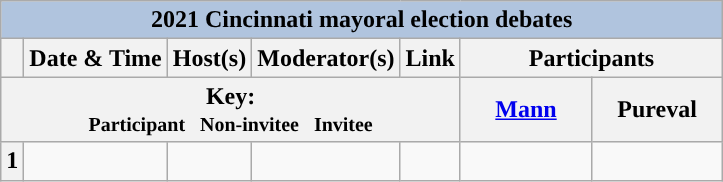<table class="wikitable">
<tr>
<th style="background:#B0C4DE" colspan="16">2021 Cincinnati mayoral election debates</th>
</tr>
<tr>
<th style="white-space:nowrap;"> </th>
<th>Date & Time</th>
<th>Host(s)</th>
<th>Moderator(s)</th>
<th>Link</th>
<th scope="col" colspan="9">Participants</th>
</tr>
<tr>
<th colspan="5" rowspan="1">Key:<small><br> Participant    Non-invitee    Invitee</small></th>
<th scope="col" style="width:5em;"><a href='#'>Mann</a></th>
<th scope="col" style="width:5em;">Pureval<br></th>
</tr>
<tr>
<th>1</th>
<td></td>
<td></td>
<td></td>
<td></td>
<td></td>
<td></td>
</tr>
</table>
